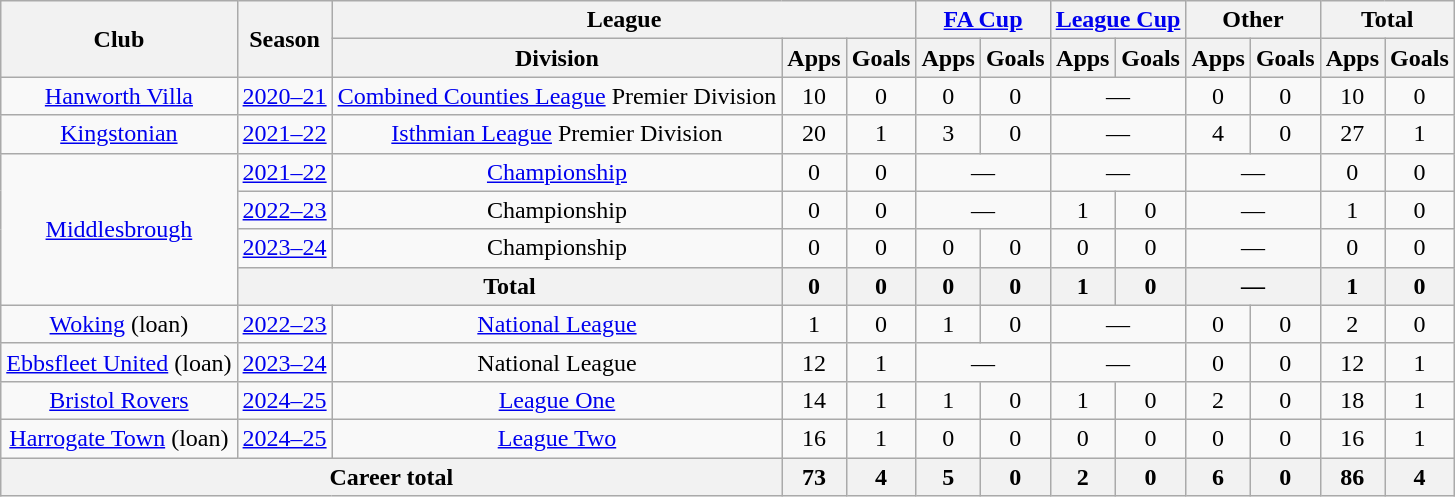<table class="wikitable" style="text-align:center">
<tr>
<th rowspan="2">Club</th>
<th rowspan="2">Season</th>
<th colspan="3">League</th>
<th colspan="2"><a href='#'>FA Cup</a></th>
<th colspan="2"><a href='#'>League Cup</a></th>
<th colspan="2">Other</th>
<th colspan="2">Total</th>
</tr>
<tr>
<th>Division</th>
<th>Apps</th>
<th>Goals</th>
<th>Apps</th>
<th>Goals</th>
<th>Apps</th>
<th>Goals</th>
<th>Apps</th>
<th>Goals</th>
<th>Apps</th>
<th>Goals</th>
</tr>
<tr>
<td><a href='#'>Hanworth Villa</a></td>
<td><a href='#'>2020–21</a></td>
<td><a href='#'>Combined Counties League</a> Premier Division</td>
<td>10</td>
<td>0</td>
<td>0</td>
<td>0</td>
<td colspan="2">—</td>
<td>0</td>
<td>0</td>
<td>10</td>
<td>0</td>
</tr>
<tr>
<td><a href='#'>Kingstonian</a></td>
<td><a href='#'>2021–22</a></td>
<td><a href='#'>Isthmian League</a> Premier Division</td>
<td>20</td>
<td>1</td>
<td>3</td>
<td>0</td>
<td colspan="2">—</td>
<td>4</td>
<td>0</td>
<td>27</td>
<td>1</td>
</tr>
<tr>
<td rowspan="4"><a href='#'>Middlesbrough</a></td>
<td><a href='#'>2021–22</a></td>
<td><a href='#'>Championship</a></td>
<td>0</td>
<td>0</td>
<td colspan="2">—</td>
<td colspan="2">—</td>
<td colspan="2">—</td>
<td>0</td>
<td>0</td>
</tr>
<tr>
<td><a href='#'>2022–23</a></td>
<td>Championship</td>
<td>0</td>
<td>0</td>
<td colspan="2">—</td>
<td>1</td>
<td>0</td>
<td colspan="2">—</td>
<td>1</td>
<td>0</td>
</tr>
<tr>
<td><a href='#'>2023–24</a></td>
<td>Championship</td>
<td>0</td>
<td>0</td>
<td>0</td>
<td>0</td>
<td>0</td>
<td>0</td>
<td colspan="2">—</td>
<td>0</td>
<td>0</td>
</tr>
<tr>
<th colspan=2>Total</th>
<th>0</th>
<th>0</th>
<th>0</th>
<th>0</th>
<th>1</th>
<th>0</th>
<th colspan="2">—</th>
<th>1</th>
<th>0</th>
</tr>
<tr>
<td><a href='#'>Woking</a> (loan)</td>
<td><a href='#'>2022–23</a></td>
<td><a href='#'>National League</a></td>
<td>1</td>
<td>0</td>
<td>1</td>
<td>0</td>
<td colspan="2">—</td>
<td>0</td>
<td>0</td>
<td>2</td>
<td>0</td>
</tr>
<tr>
<td><a href='#'>Ebbsfleet United</a> (loan)</td>
<td><a href='#'>2023–24</a></td>
<td>National League</td>
<td>12</td>
<td>1</td>
<td colspan="2">—</td>
<td colspan="2">—</td>
<td>0</td>
<td>0</td>
<td>12</td>
<td>1</td>
</tr>
<tr>
<td><a href='#'>Bristol Rovers</a></td>
<td><a href='#'>2024–25</a></td>
<td><a href='#'>League One</a></td>
<td>14</td>
<td>1</td>
<td>1</td>
<td>0</td>
<td>1</td>
<td>0</td>
<td>2</td>
<td>0</td>
<td>18</td>
<td>1</td>
</tr>
<tr>
<td><a href='#'>Harrogate Town</a> (loan)</td>
<td><a href='#'>2024–25</a></td>
<td><a href='#'>League Two</a></td>
<td>16</td>
<td>1</td>
<td>0</td>
<td>0</td>
<td>0</td>
<td>0</td>
<td>0</td>
<td>0</td>
<td>16</td>
<td>1</td>
</tr>
<tr>
<th colspan=3>Career total</th>
<th>73</th>
<th>4</th>
<th>5</th>
<th>0</th>
<th>2</th>
<th>0</th>
<th>6</th>
<th>0</th>
<th>86</th>
<th>4</th>
</tr>
</table>
